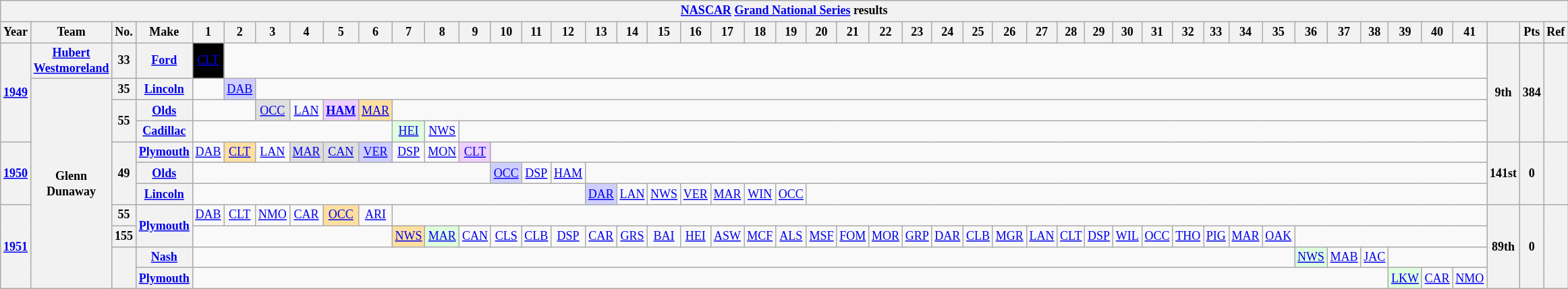<table class="wikitable" style="text-align:center; font-size:75%">
<tr>
<th colspan=61><a href='#'>NASCAR</a> <a href='#'>Grand National Series</a> results</th>
</tr>
<tr>
<th>Year</th>
<th>Team</th>
<th>No.</th>
<th>Make</th>
<th>1</th>
<th>2</th>
<th>3</th>
<th>4</th>
<th>5</th>
<th>6</th>
<th>7</th>
<th>8</th>
<th>9</th>
<th>10</th>
<th>11</th>
<th>12</th>
<th>13</th>
<th>14</th>
<th>15</th>
<th>16</th>
<th>17</th>
<th>18</th>
<th>19</th>
<th>20</th>
<th>21</th>
<th>22</th>
<th>23</th>
<th>24</th>
<th>25</th>
<th>26</th>
<th>27</th>
<th>28</th>
<th>29</th>
<th>30</th>
<th>31</th>
<th>32</th>
<th>33</th>
<th>34</th>
<th>35</th>
<th>36</th>
<th>37</th>
<th>38</th>
<th>39</th>
<th>40</th>
<th>41</th>
<th></th>
<th>Pts</th>
<th>Ref</th>
</tr>
<tr>
<th rowspan=4><a href='#'>1949</a></th>
<th><a href='#'>Hubert Westmoreland</a></th>
<th>33</th>
<th><a href='#'>Ford</a></th>
<td style="background:#000000; color:white"><a href='#'><span>CLT</span></a><br></td>
<td colspan=40></td>
<th rowspan=4>9th</th>
<th rowspan=4>384</th>
<th rowspan=4></th>
</tr>
<tr>
<th rowspan=10>Glenn Dunaway</th>
<th>35</th>
<th><a href='#'>Lincoln</a></th>
<td></td>
<td style="background:#CFCFFF"><a href='#'>DAB</a><br></td>
<td colspan=39></td>
</tr>
<tr>
<th rowspan=2>55</th>
<th><a href='#'>Olds</a></th>
<td colspan=2></td>
<td style="background:#DFDFDF"><a href='#'>OCC</a><br></td>
<td><a href='#'>LAN</a></td>
<td style="background:#EFCFFF"><strong><a href='#'>HAM</a></strong><br></td>
<td style="background:#FFDF9F"><a href='#'>MAR</a><br></td>
<td colspan=35></td>
</tr>
<tr>
<th><a href='#'>Cadillac</a></th>
<td colspan=6></td>
<td style="background:#DFFFDF"><a href='#'>HEI</a><br></td>
<td><a href='#'>NWS</a></td>
<td colspan=33></td>
</tr>
<tr>
<th rowspan=3><a href='#'>1950</a></th>
<th rowspan=3>49</th>
<th><a href='#'>Plymouth</a></th>
<td><a href='#'>DAB</a></td>
<td style="background:#FFDF9F"><a href='#'>CLT</a><br></td>
<td><a href='#'>LAN</a></td>
<td style="background:#DFDFDF"><a href='#'>MAR</a><br></td>
<td style="background:#DFDFDF"><a href='#'>CAN</a><br></td>
<td style="background:#CFCFFF"><a href='#'>VER</a><br></td>
<td><a href='#'>DSP</a></td>
<td><a href='#'>MON</a></td>
<td style="background:#EFCFFF"><a href='#'>CLT</a><br></td>
<td colspan=32></td>
<th rowspan=3>141st</th>
<th rowspan=3>0</th>
<th rowspan=3></th>
</tr>
<tr>
<th><a href='#'>Olds</a></th>
<td colspan=9></td>
<td style="background:#CFCFFF"><a href='#'>OCC</a><br></td>
<td><a href='#'>DSP</a></td>
<td><a href='#'>HAM</a></td>
<td colspan=29></td>
</tr>
<tr>
<th><a href='#'>Lincoln</a></th>
<td colspan=12></td>
<td style="background:#CFCFFF"><a href='#'>DAR</a><br></td>
<td><a href='#'>LAN</a></td>
<td><a href='#'>NWS</a></td>
<td><a href='#'>VER</a></td>
<td><a href='#'>MAR</a></td>
<td><a href='#'>WIN</a></td>
<td><a href='#'>OCC</a></td>
<td colspan=22></td>
</tr>
<tr>
<th rowspan=4><a href='#'>1951</a></th>
<th>55</th>
<th rowspan=2><a href='#'>Plymouth</a></th>
<td><a href='#'>DAB</a></td>
<td><a href='#'>CLT</a></td>
<td><a href='#'>NMO</a></td>
<td><a href='#'>CAR</a></td>
<td style="background:#FFDF9F"><a href='#'>OCC</a><br></td>
<td><a href='#'>ARI</a></td>
<td colspan=35></td>
<th rowspan=4>89th</th>
<th rowspan=4>0</th>
<th rowspan=4></th>
</tr>
<tr>
<th>155</th>
<td colspan=6></td>
<td style="background:#FFDF9F"><a href='#'>NWS</a><br></td>
<td style="background:#DFFFDF"><a href='#'>MAR</a><br></td>
<td><a href='#'>CAN</a></td>
<td><a href='#'>CLS</a></td>
<td><a href='#'>CLB</a></td>
<td><a href='#'>DSP</a></td>
<td><a href='#'>CAR</a></td>
<td><a href='#'>GRS</a></td>
<td><a href='#'>BAI</a></td>
<td><a href='#'>HEI</a></td>
<td><a href='#'>ASW</a></td>
<td><a href='#'>MCF</a></td>
<td><a href='#'>ALS</a></td>
<td><a href='#'>MSF</a></td>
<td><a href='#'>FOM</a></td>
<td><a href='#'>MOR</a></td>
<td><a href='#'>GRP</a></td>
<td><a href='#'>DAR</a></td>
<td><a href='#'>CLB</a></td>
<td><a href='#'>MGR</a></td>
<td><a href='#'>LAN</a></td>
<td><a href='#'>CLT</a></td>
<td><a href='#'>DSP</a></td>
<td><a href='#'>WIL</a></td>
<td><a href='#'>OCC</a></td>
<td><a href='#'>THO</a></td>
<td><a href='#'>PIG</a></td>
<td><a href='#'>MAR</a></td>
<td><a href='#'>OAK</a></td>
<td colspan=6></td>
</tr>
<tr>
<th rowspan=2></th>
<th><a href='#'>Nash</a></th>
<td colspan=35></td>
<td style="background:#DFFFDF"><a href='#'>NWS</a><br></td>
<td><a href='#'>MAB</a></td>
<td><a href='#'>JAC</a></td>
<td colspan=3></td>
</tr>
<tr>
<th><a href='#'>Plymouth</a></th>
<td colspan=38></td>
<td style="background:#DFFFDF"><a href='#'>LKW</a><br></td>
<td><a href='#'>CAR</a></td>
<td><a href='#'>NMO</a></td>
</tr>
</table>
